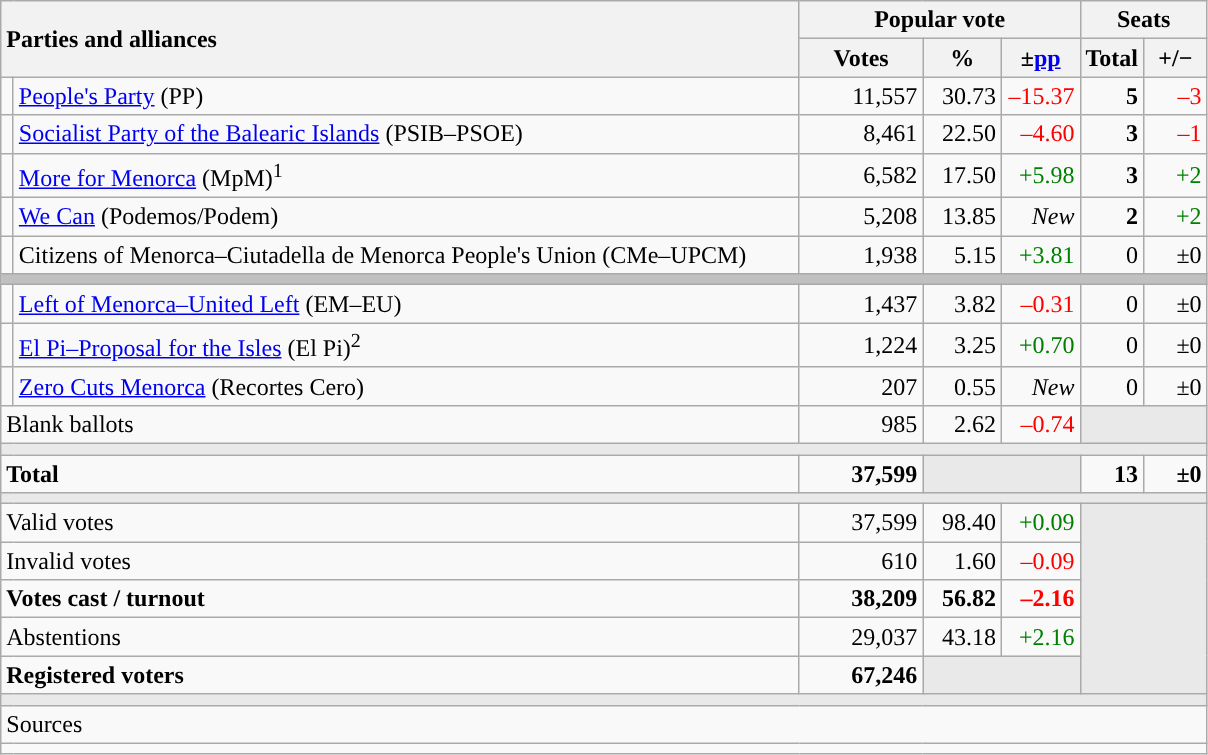<table class="wikitable" style="text-align:right;">
<tr>
<th style="text-align:left;" rowspan="2" colspan="2" width="525">Parties and alliances</th>
<th colspan="3">Popular vote</th>
<th colspan="2">Seats</th>
</tr>
<tr>
<th width="75">Votes</th>
<th width="45">%</th>
<th width="45">±<a href='#'>pp</a></th>
<th width="35">Total</th>
<th width="35">+/−</th>
</tr>
<tr>
<td width="1" style="color:inherit;background:"></td>
<td align="left"><a href='#'>People's Party</a> (PP)</td>
<td>11,557</td>
<td>30.73</td>
<td style="color:red;">–15.37</td>
<td><strong>5</strong></td>
<td style="color:red;">–3</td>
</tr>
<tr>
<td style="color:inherit;background:"></td>
<td align="left"><a href='#'>Socialist Party of the Balearic Islands</a> (PSIB–PSOE)</td>
<td>8,461</td>
<td>22.50</td>
<td style="color:red;">–4.60</td>
<td><strong>3</strong></td>
<td style="color:red;">–1</td>
</tr>
<tr>
<td style="color:inherit;background:"></td>
<td align="left"><a href='#'>More for Menorca</a> (MpM)<sup>1</sup></td>
<td>6,582</td>
<td>17.50</td>
<td style="color:green;">+5.98</td>
<td><strong>3</strong></td>
<td style="color:green;">+2</td>
</tr>
<tr>
<td style="color:inherit;background:"></td>
<td align="left"><a href='#'>We Can</a> (Podemos/Podem)</td>
<td>5,208</td>
<td>13.85</td>
<td><em>New</em></td>
<td><strong>2</strong></td>
<td style="color:green;">+2</td>
</tr>
<tr>
<td style="color:inherit;background:"></td>
<td align="left">Citizens of Menorca–Ciutadella de Menorca People's Union (CMe–UPCM)</td>
<td>1,938</td>
<td>5.15</td>
<td style="color:green;">+3.81</td>
<td>0</td>
<td>±0</td>
</tr>
<tr>
<td colspan="7" bgcolor="#C0C0C0"></td>
</tr>
<tr>
<td style="color:inherit;background:"></td>
<td align="left"><a href='#'>Left of Menorca–United Left</a> (EM–EU)</td>
<td>1,437</td>
<td>3.82</td>
<td style="color:red;">–0.31</td>
<td>0</td>
<td>±0</td>
</tr>
<tr>
<td style="color:inherit;background:"></td>
<td align="left"><a href='#'>El Pi–Proposal for the Isles</a> (El Pi)<sup>2</sup></td>
<td>1,224</td>
<td>3.25</td>
<td style="color:green;">+0.70</td>
<td>0</td>
<td>±0</td>
</tr>
<tr>
<td style="color:inherit;background:"></td>
<td align="left"><a href='#'>Zero Cuts Menorca</a> (Recortes Cero)</td>
<td>207</td>
<td>0.55</td>
<td><em>New</em></td>
<td>0</td>
<td>±0</td>
</tr>
<tr>
<td align="left" colspan="2">Blank ballots</td>
<td>985</td>
<td>2.62</td>
<td style="color:red;">–0.74</td>
<td bgcolor="#E9E9E9" colspan="2"></td>
</tr>
<tr>
<td colspan="7" bgcolor="#E9E9E9"></td>
</tr>
<tr style="font-weight:bold;">
<td align="left" colspan="2">Total</td>
<td>37,599</td>
<td bgcolor="#E9E9E9" colspan="2"></td>
<td>13</td>
<td>±0</td>
</tr>
<tr>
<td colspan="7" bgcolor="#E9E9E9"></td>
</tr>
<tr>
<td align="left" colspan="2">Valid votes</td>
<td>37,599</td>
<td>98.40</td>
<td style="color:green;">+0.09</td>
<td bgcolor="#E9E9E9" colspan="2" rowspan="5"></td>
</tr>
<tr>
<td align="left" colspan="2">Invalid votes</td>
<td>610</td>
<td>1.60</td>
<td style="color:red;">–0.09</td>
</tr>
<tr style="font-weight:bold;">
<td align="left" colspan="2">Votes cast / turnout</td>
<td>38,209</td>
<td>56.82</td>
<td style="color:red;">–2.16</td>
</tr>
<tr>
<td align="left" colspan="2">Abstentions</td>
<td>29,037</td>
<td>43.18</td>
<td style="color:green;">+2.16</td>
</tr>
<tr style="font-weight:bold;">
<td align="left" colspan="2">Registered voters</td>
<td>67,246</td>
<td bgcolor="#E9E9E9" colspan="2"></td>
</tr>
<tr>
<td colspan="7" bgcolor="#E9E9E9"></td>
</tr>
<tr>
<td align="left" colspan="7">Sources</td>
</tr>
<tr>
<td colspan="7" style="text-align:left; max-width:790px;"></td>
</tr>
</table>
